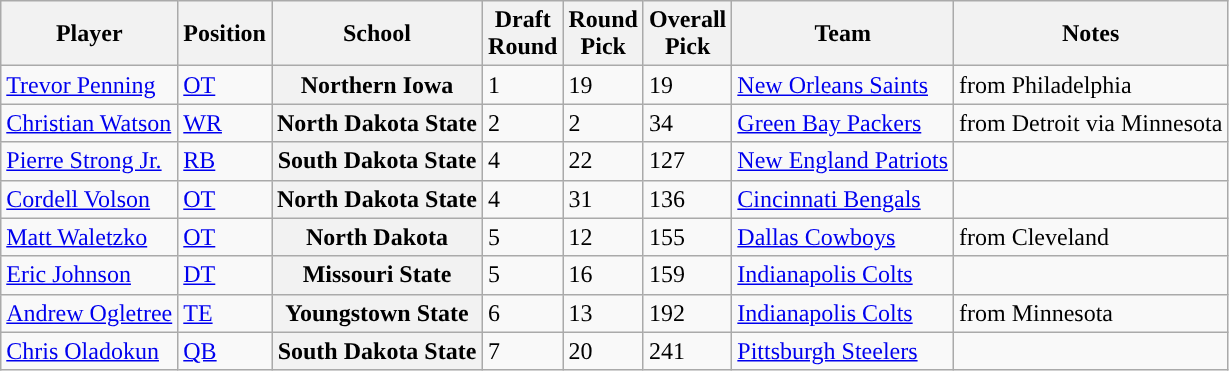<table class="wikitable sortable" border="1">
<tr>
<th>Player</th>
<th>Position</th>
<th>School</th>
<th>Draft<br>Round</th>
<th>Round<br>Pick</th>
<th>Overall<br>Pick</th>
<th>Team</th>
<th>Notes</th>
</tr>
<tr>
<td><a href='#'>Trevor Penning</a></td>
<td><a href='#'>OT</a></td>
<th>Northern Iowa</th>
<td>1</td>
<td>19</td>
<td>19</td>
<td><a href='#'>New Orleans Saints</a></td>
<td>from Philadelphia</td>
</tr>
<tr>
<td><a href='#'>Christian Watson</a></td>
<td><a href='#'>WR</a></td>
<th>North Dakota State</th>
<td>2</td>
<td>2</td>
<td>34</td>
<td><a href='#'>Green Bay Packers</a></td>
<td>from Detroit via Minnesota</td>
</tr>
<tr>
<td><a href='#'>Pierre Strong Jr.</a></td>
<td><a href='#'>RB</a></td>
<th>South Dakota State</th>
<td>4</td>
<td>22</td>
<td>127</td>
<td><a href='#'>New England Patriots</a></td>
<td></td>
</tr>
<tr>
<td><a href='#'>Cordell Volson</a></td>
<td><a href='#'>OT</a></td>
<th>North Dakota State</th>
<td>4</td>
<td>31</td>
<td>136</td>
<td><a href='#'>Cincinnati Bengals</a></td>
<td></td>
</tr>
<tr>
<td><a href='#'>Matt Waletzko</a></td>
<td><a href='#'>OT</a></td>
<th>North Dakota</th>
<td>5</td>
<td>12</td>
<td>155</td>
<td><a href='#'>Dallas Cowboys</a></td>
<td>from Cleveland</td>
</tr>
<tr>
<td><a href='#'>Eric Johnson</a></td>
<td><a href='#'>DT</a></td>
<th>Missouri State</th>
<td>5</td>
<td>16</td>
<td>159</td>
<td><a href='#'>Indianapolis Colts</a></td>
<td></td>
</tr>
<tr>
<td><a href='#'>Andrew Ogletree</a></td>
<td><a href='#'>TE</a></td>
<th>Youngstown State</th>
<td>6</td>
<td>13</td>
<td>192</td>
<td><a href='#'>Indianapolis Colts</a></td>
<td>from Minnesota</td>
</tr>
<tr>
<td><a href='#'>Chris Oladokun</a></td>
<td><a href='#'>QB</a></td>
<th>South Dakota State</th>
<td>7</td>
<td>20</td>
<td>241</td>
<td><a href='#'>Pittsburgh Steelers</a></td>
<td></td>
</tr>
</table>
